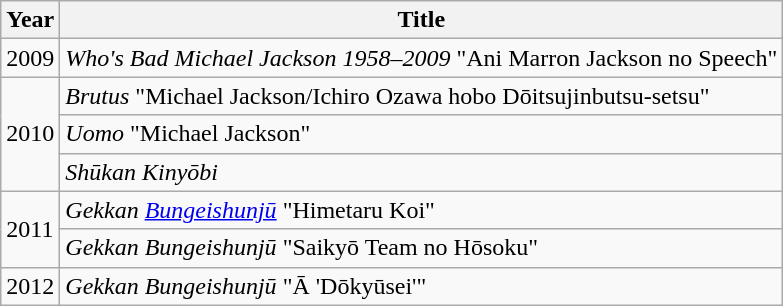<table class="wikitable">
<tr>
<th>Year</th>
<th>Title</th>
</tr>
<tr>
<td>2009</td>
<td><em>Who's Bad Michael Jackson 1958–2009</em> "Ani Marron Jackson no Speech"</td>
</tr>
<tr>
<td rowspan="3">2010</td>
<td><em>Brutus</em> "Michael Jackson/Ichiro Ozawa hobo Dōitsujinbutsu-setsu"</td>
</tr>
<tr>
<td><em>Uomo</em> "Michael Jackson"</td>
</tr>
<tr>
<td><em>Shūkan Kinyōbi</em></td>
</tr>
<tr>
<td rowspan="2">2011</td>
<td><em>Gekkan <a href='#'>Bungeishunjū</a></em> "Himetaru Koi"</td>
</tr>
<tr>
<td><em>Gekkan Bungeishunjū</em> "Saikyō Team no Hōsoku"</td>
</tr>
<tr>
<td>2012</td>
<td><em>Gekkan Bungeishunjū</em> "Ā 'Dōkyūsei'"</td>
</tr>
</table>
